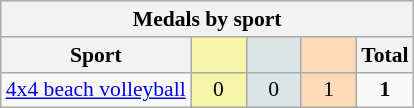<table class="wikitable" style="font-size:90%; text-align:center;">
<tr>
<th colspan="5">Medals by sport</th>
</tr>
<tr>
<th width="120">Sport</th>
<th scope="col" width="30" style="background:#F7F6A8;"></th>
<th scope="col" width="30" style="background:#DCE5E5;"></th>
<th scope="col" width="30" style="background:#FFDAB9;"></th>
<th width="30">Total</th>
</tr>
<tr>
<td align="left"><a href='#'>4x4 beach volleyball</a></td>
<td style="background:#F7F6A8;">0</td>
<td style="background:#DCE5E5;">0</td>
<td style="background:#FFDAB9;">1</td>
<td><strong>1</strong></td>
</tr>
</table>
